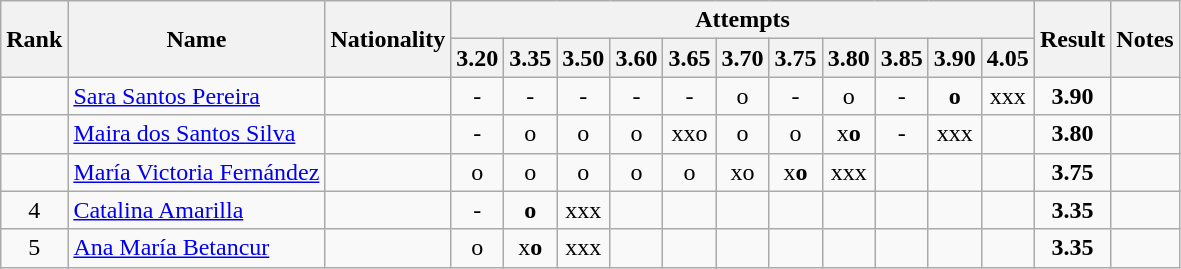<table class="wikitable sortable" style="text-align:center">
<tr>
<th rowspan=2>Rank</th>
<th rowspan=2>Name</th>
<th rowspan=2>Nationality</th>
<th colspan=11>Attempts</th>
<th rowspan=2>Result</th>
<th rowspan=2>Notes</th>
</tr>
<tr>
<th>3.20</th>
<th>3.35</th>
<th>3.50</th>
<th>3.60</th>
<th>3.65</th>
<th>3.70</th>
<th>3.75</th>
<th>3.80</th>
<th>3.85</th>
<th>3.90</th>
<th>4.05</th>
</tr>
<tr>
<td align=center></td>
<td align=left><a href='#'>Sara Santos Pereira</a></td>
<td align=left></td>
<td>-</td>
<td>-</td>
<td>-</td>
<td>-</td>
<td>-</td>
<td>o</td>
<td>-</td>
<td>o</td>
<td>-</td>
<td><strong>o</strong></td>
<td>xxx</td>
<td><strong>3.90</strong></td>
<td></td>
</tr>
<tr>
<td align=center></td>
<td align=left><a href='#'>Maira dos Santos Silva</a></td>
<td align=left></td>
<td>-</td>
<td>o</td>
<td>o</td>
<td>o</td>
<td>xxo</td>
<td>o</td>
<td>o</td>
<td>x<strong>o</strong></td>
<td>-</td>
<td>xxx</td>
<td></td>
<td><strong>3.80</strong></td>
<td></td>
</tr>
<tr>
<td align=center></td>
<td align=left><a href='#'>María Victoria Fernández</a></td>
<td align=left></td>
<td>o</td>
<td>o</td>
<td>o</td>
<td>o</td>
<td>o</td>
<td>xo</td>
<td>x<strong>o</strong></td>
<td>xxx</td>
<td></td>
<td></td>
<td></td>
<td><strong>3.75</strong></td>
<td></td>
</tr>
<tr>
<td align=center>4</td>
<td align=left><a href='#'>Catalina Amarilla</a></td>
<td align=left></td>
<td>-</td>
<td><strong>o</strong></td>
<td>xxx</td>
<td></td>
<td></td>
<td></td>
<td></td>
<td></td>
<td></td>
<td></td>
<td></td>
<td><strong>3.35</strong></td>
<td></td>
</tr>
<tr>
<td align=center>5</td>
<td align=left><a href='#'>Ana María Betancur</a></td>
<td align=left></td>
<td>o</td>
<td>x<strong>o</strong></td>
<td>xxx</td>
<td></td>
<td></td>
<td></td>
<td></td>
<td></td>
<td></td>
<td></td>
<td></td>
<td><strong>3.35</strong></td>
<td></td>
</tr>
</table>
